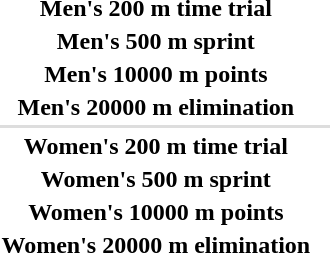<table>
<tr>
<th scope="row">Men's 200 m time trial</th>
<td></td>
<td></td>
<td></td>
</tr>
<tr>
<th scope="row">Men's 500 m sprint</th>
<td></td>
<td></td>
<td></td>
</tr>
<tr>
<th scope="row">Men's 10000 m points</th>
<td></td>
<td></td>
<td></td>
</tr>
<tr>
<th scope="row">Men's 20000 m elimination</th>
<td></td>
<td></td>
<td></td>
</tr>
<tr bgcolor=#DDDDDD>
<td colspan=4></td>
</tr>
<tr>
<th scope="row">Women's 200 m time trial</th>
<td></td>
<td></td>
<td></td>
</tr>
<tr>
<th scope="row">Women's 500 m sprint</th>
<td></td>
<td></td>
<td></td>
</tr>
<tr>
<th scope="row">Women's 10000 m points</th>
<td></td>
<td></td>
<td></td>
</tr>
<tr>
<th scope="row">Women's 20000 m elimination</th>
<td></td>
<td></td>
<td></td>
</tr>
</table>
